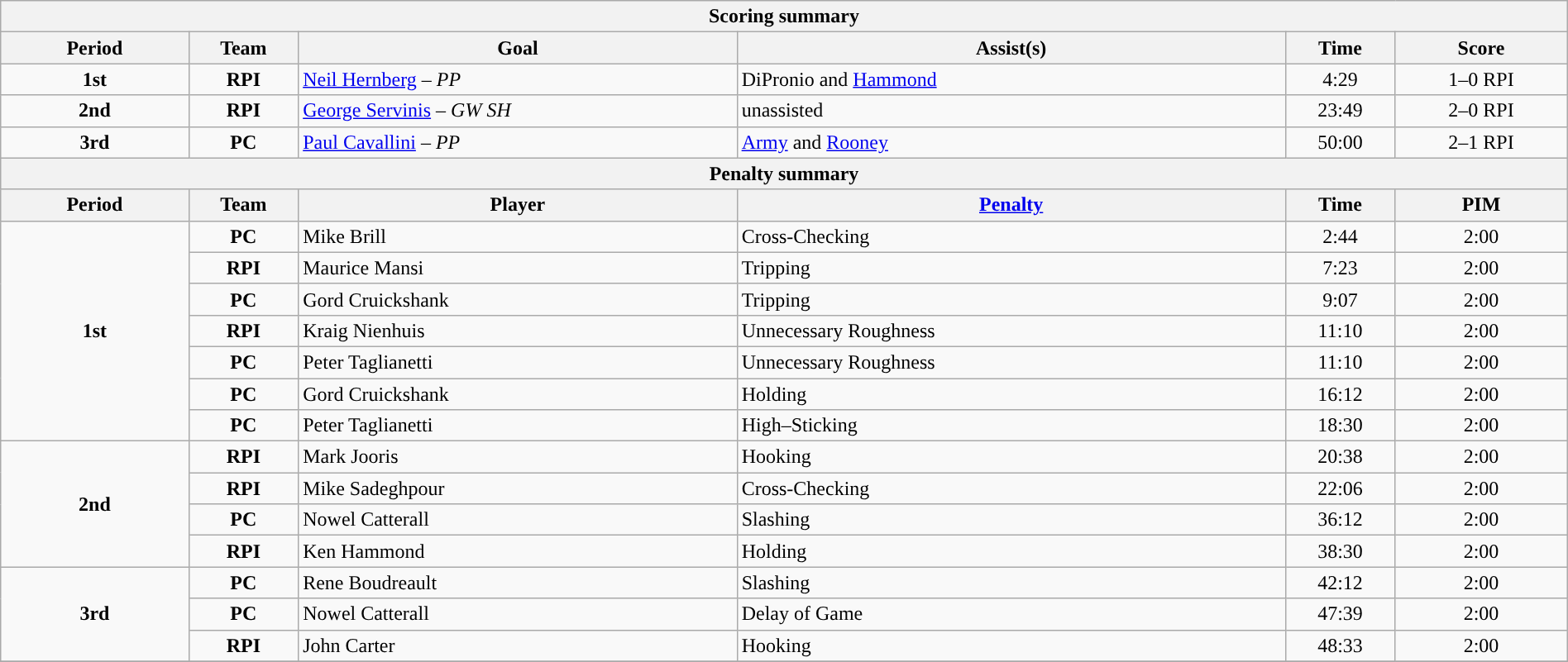<table style="width:100%;" class="wikitable">
<tr>
<th colspan=6>Scoring summary</th>
</tr>
<tr>
<th style="width:12%;">Period</th>
<th style="width:7%;">Team</th>
<th style="width:28%;">Goal</th>
<th style="width:35%;">Assist(s)</th>
<th style="width:7%;">Time</th>
<th style="width:11%;">Score</th>
</tr>
<tr>
<td style="text-align:center;" rowspan="1"><strong>1st</strong></td>
<td align=center><strong>RPI</strong></td>
<td><a href='#'>Neil Hernberg</a> – <em>PP</em></td>
<td>DiPronio and <a href='#'>Hammond</a></td>
<td align=center>4:29</td>
<td align=center>1–0 RPI</td>
</tr>
<tr>
<td style="text-align:center;" rowspan="1"><strong>2nd</strong></td>
<td align=center><strong>RPI</strong></td>
<td><a href='#'>George Servinis</a> – <em>GW SH</em></td>
<td>unassisted</td>
<td align=center>23:49</td>
<td align=center>2–0 RPI</td>
</tr>
<tr>
<td style="text-align:center;" rowspan="1"><strong>3rd</strong></td>
<td align=center><strong>PC</strong></td>
<td><a href='#'>Paul Cavallini</a> – <em>PP</em></td>
<td><a href='#'>Army</a> and <a href='#'>Rooney</a></td>
<td align=center>50:00</td>
<td align=center>2–1 RPI</td>
</tr>
<tr>
<th colspan=6>Penalty summary</th>
</tr>
<tr>
<th style="width:12%;">Period</th>
<th style="width:7%;">Team</th>
<th style="width:28%;">Player</th>
<th style="width:35%;"><a href='#'>Penalty</a></th>
<th style="width:7%;">Time</th>
<th style="width:11%;">PIM</th>
</tr>
<tr>
<td style="text-align:center;" rowspan="7"><strong>1st</strong></td>
<td align=center><strong>PC</strong></td>
<td>Mike Brill</td>
<td>Cross-Checking</td>
<td align=center>2:44</td>
<td align=center>2:00</td>
</tr>
<tr>
<td align=center><strong>RPI</strong></td>
<td>Maurice Mansi</td>
<td>Tripping</td>
<td align=center>7:23</td>
<td align=center>2:00</td>
</tr>
<tr>
<td align=center><strong>PC</strong></td>
<td>Gord Cruickshank</td>
<td>Tripping</td>
<td align=center>9:07</td>
<td align=center>2:00</td>
</tr>
<tr>
<td align=center><strong>RPI</strong></td>
<td>Kraig Nienhuis</td>
<td>Unnecessary Roughness</td>
<td align=center>11:10</td>
<td align=center>2:00</td>
</tr>
<tr>
<td align=center><strong>PC</strong></td>
<td>Peter Taglianetti</td>
<td>Unnecessary Roughness</td>
<td align=center>11:10</td>
<td align=center>2:00</td>
</tr>
<tr>
<td align=center><strong>PC</strong></td>
<td>Gord Cruickshank</td>
<td>Holding</td>
<td align=center>16:12</td>
<td align=center>2:00</td>
</tr>
<tr>
<td align=center><strong>PC</strong></td>
<td>Peter Taglianetti</td>
<td>High–Sticking</td>
<td align=center>18:30</td>
<td align=center>2:00</td>
</tr>
<tr>
<td style="text-align:center;" rowspan="4"><strong>2nd</strong></td>
<td align=center><strong>RPI</strong></td>
<td>Mark Jooris</td>
<td>Hooking</td>
<td align=center>20:38</td>
<td align=center>2:00</td>
</tr>
<tr>
<td align=center><strong>RPI</strong></td>
<td>Mike Sadeghpour</td>
<td>Cross-Checking</td>
<td align=center>22:06</td>
<td align=center>2:00</td>
</tr>
<tr>
<td align=center><strong>PC</strong></td>
<td>Nowel Catterall</td>
<td>Slashing</td>
<td align=center>36:12</td>
<td align=center>2:00</td>
</tr>
<tr>
<td align=center><strong>RPI</strong></td>
<td>Ken Hammond</td>
<td>Holding</td>
<td align=center>38:30</td>
<td align=center>2:00</td>
</tr>
<tr>
<td style="text-align:center;" rowspan="3"><strong>3rd</strong></td>
<td align=center><strong>PC</strong></td>
<td>Rene Boudreault</td>
<td>Slashing</td>
<td align=center>42:12</td>
<td align=center>2:00</td>
</tr>
<tr>
<td align=center><strong>PC</strong></td>
<td>Nowel Catterall</td>
<td>Delay of Game</td>
<td align=center>47:39</td>
<td align=center>2:00</td>
</tr>
<tr>
<td align=center><strong>RPI</strong></td>
<td>John Carter</td>
<td>Hooking</td>
<td align=center>48:33</td>
<td align=center>2:00</td>
</tr>
<tr>
</tr>
</table>
